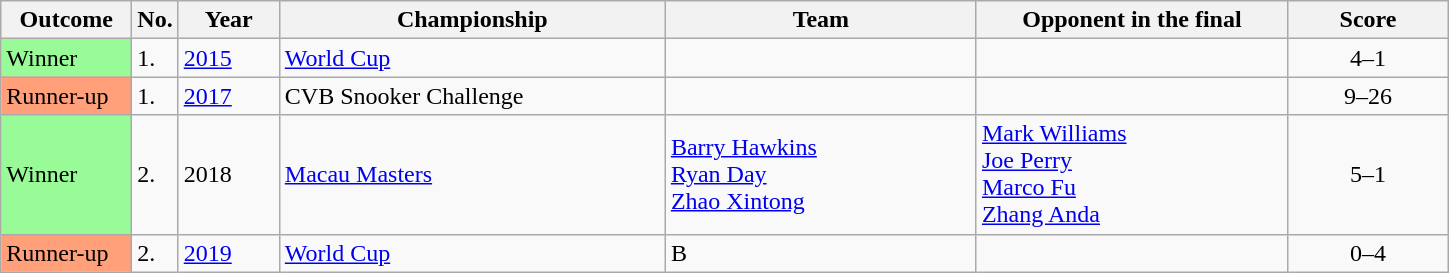<table class="sortable wikitable">
<tr>
<th width="80">Outcome</th>
<th width="20">No.</th>
<th width="60">Year</th>
<th width="250">Championship</th>
<th width="200">Team</th>
<th width="200">Opponent in the final</th>
<th width="100">Score</th>
</tr>
<tr>
<td style="background:#98FB98">Winner</td>
<td>1.</td>
<td><a href='#'>2015</a></td>
<td><a href='#'>World Cup</a></td>
<td></td>
<td></td>
<td align="center">4–1</td>
</tr>
<tr>
<td style="background:#ffa07a;">Runner-up</td>
<td>1.</td>
<td><a href='#'>2017</a></td>
<td>CVB Snooker Challenge</td>
<td></td>
<td></td>
<td align="center">9–26</td>
</tr>
<tr>
<td style="background:#98fb98;">Winner</td>
<td>2.</td>
<td>2018</td>
<td><a href='#'>Macau Masters</a></td>
<td> <a href='#'>Barry Hawkins</a><br> <a href='#'>Ryan Day</a><br> <a href='#'>Zhao Xintong</a></td>
<td> <a href='#'>Mark Williams</a><br> <a href='#'>Joe Perry</a><br> <a href='#'>Marco Fu</a><br> <a href='#'>Zhang Anda</a></td>
<td align="center">5–1</td>
</tr>
<tr>
<td style="background:#ffa07a;">Runner-up</td>
<td>2.</td>
<td><a href='#'>2019</a></td>
<td><a href='#'>World Cup</a></td>
<td> B</td>
<td></td>
<td align="center">0–4</td>
</tr>
</table>
